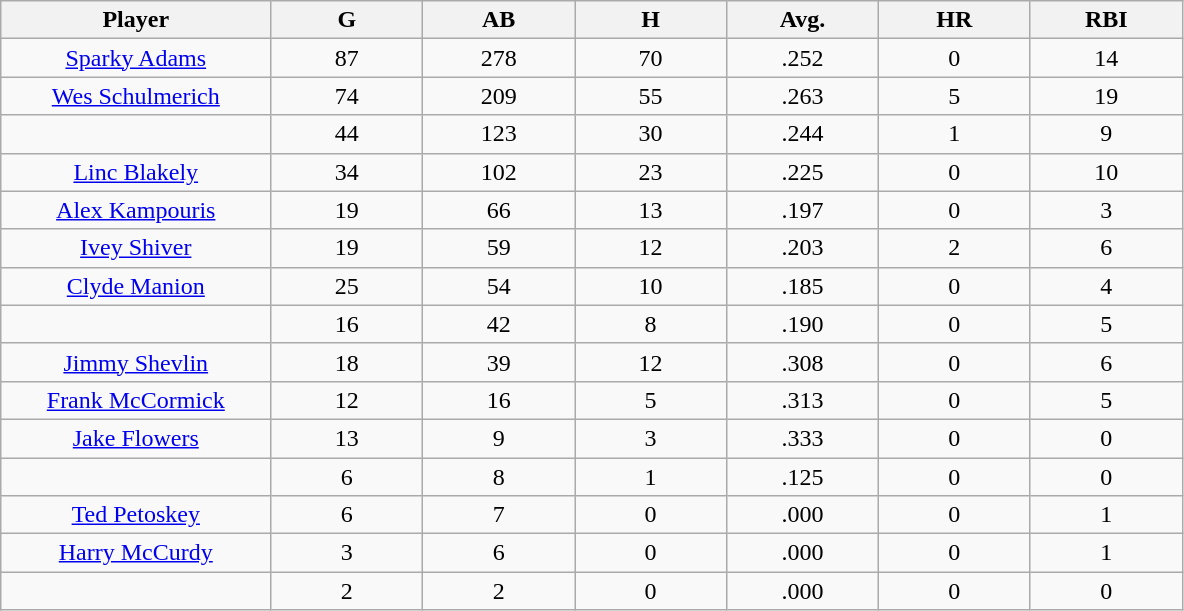<table class="wikitable sortable">
<tr>
<th bgcolor="#DDDDFF" width="16%">Player</th>
<th bgcolor="#DDDDFF" width="9%">G</th>
<th bgcolor="#DDDDFF" width="9%">AB</th>
<th bgcolor="#DDDDFF" width="9%">H</th>
<th bgcolor="#DDDDFF" width="9%">Avg.</th>
<th bgcolor="#DDDDFF" width="9%">HR</th>
<th bgcolor="#DDDDFF" width="9%">RBI</th>
</tr>
<tr align="center">
<td><a href='#'>Sparky Adams</a></td>
<td>87</td>
<td>278</td>
<td>70</td>
<td>.252</td>
<td>0</td>
<td>14</td>
</tr>
<tr align="center">
<td><a href='#'>Wes Schulmerich</a></td>
<td>74</td>
<td>209</td>
<td>55</td>
<td>.263</td>
<td>5</td>
<td>19</td>
</tr>
<tr align="center">
<td></td>
<td>44</td>
<td>123</td>
<td>30</td>
<td>.244</td>
<td>1</td>
<td>9</td>
</tr>
<tr align="center">
<td><a href='#'>Linc Blakely</a></td>
<td>34</td>
<td>102</td>
<td>23</td>
<td>.225</td>
<td>0</td>
<td>10</td>
</tr>
<tr align="center">
<td><a href='#'>Alex Kampouris</a></td>
<td>19</td>
<td>66</td>
<td>13</td>
<td>.197</td>
<td>0</td>
<td>3</td>
</tr>
<tr align="center">
<td><a href='#'>Ivey Shiver</a></td>
<td>19</td>
<td>59</td>
<td>12</td>
<td>.203</td>
<td>2</td>
<td>6</td>
</tr>
<tr align="center">
<td><a href='#'>Clyde Manion</a></td>
<td>25</td>
<td>54</td>
<td>10</td>
<td>.185</td>
<td>0</td>
<td>4</td>
</tr>
<tr align="center">
<td></td>
<td>16</td>
<td>42</td>
<td>8</td>
<td>.190</td>
<td>0</td>
<td>5</td>
</tr>
<tr align=center>
<td><a href='#'>Jimmy Shevlin</a></td>
<td>18</td>
<td>39</td>
<td>12</td>
<td>.308</td>
<td>0</td>
<td>6</td>
</tr>
<tr align="center">
<td><a href='#'>Frank McCormick</a></td>
<td>12</td>
<td>16</td>
<td>5</td>
<td>.313</td>
<td>0</td>
<td>5</td>
</tr>
<tr align="center">
<td><a href='#'>Jake Flowers</a></td>
<td>13</td>
<td>9</td>
<td>3</td>
<td>.333</td>
<td>0</td>
<td>0</td>
</tr>
<tr align="center">
<td></td>
<td>6</td>
<td>8</td>
<td>1</td>
<td>.125</td>
<td>0</td>
<td>0</td>
</tr>
<tr align="center">
<td><a href='#'>Ted Petoskey</a></td>
<td>6</td>
<td>7</td>
<td>0</td>
<td>.000</td>
<td>0</td>
<td>1</td>
</tr>
<tr align="center">
<td><a href='#'>Harry McCurdy</a></td>
<td>3</td>
<td>6</td>
<td>0</td>
<td>.000</td>
<td>0</td>
<td>1</td>
</tr>
<tr align="center">
<td></td>
<td>2</td>
<td>2</td>
<td>0</td>
<td>.000</td>
<td>0</td>
<td>0</td>
</tr>
</table>
